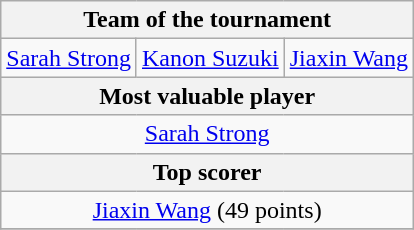<table class="wikitable" style="text-align:center">
<tr>
<th colspan="3">Team of the tournament</th>
</tr>
<tr>
<td> <a href='#'>Sarah Strong</a></td>
<td> <a href='#'>Kanon Suzuki</a></td>
<td> <a href='#'>Jiaxin Wang</a></td>
</tr>
<tr>
<th colspan="3">Most valuable player</th>
</tr>
<tr>
<td colspan="3"> <a href='#'>Sarah Strong</a></td>
</tr>
<tr>
<th colspan="3">Top scorer</th>
</tr>
<tr>
<td colspan="3"> <a href='#'>Jiaxin Wang</a> (49 points)</td>
</tr>
<tr>
</tr>
</table>
